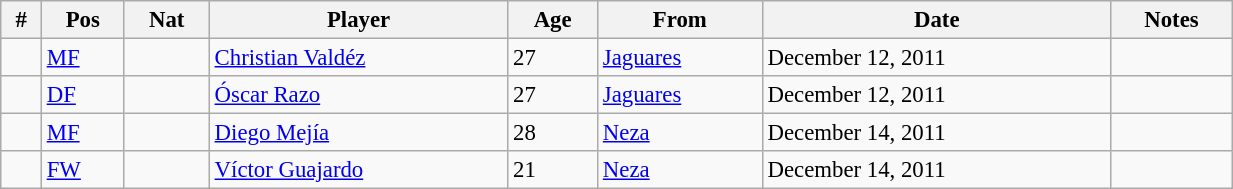<table class="wikitable" style="width:65%; text-align:center; font-size:95%; text-align:left;">
<tr>
<th><strong>#</strong></th>
<th><strong>Pos</strong></th>
<th><strong>Nat</strong></th>
<th><strong>Player</strong></th>
<th><strong>Age</strong></th>
<th><strong>From</strong></th>
<th><strong>Date</strong></th>
<th><strong>Notes</strong></th>
</tr>
<tr>
<td></td>
<td><a href='#'>MF</a></td>
<td></td>
<td><a href='#'>Christian Valdéz</a></td>
<td>27</td>
<td><a href='#'>Jaguares</a></td>
<td>December 12, 2011</td>
<td></td>
</tr>
<tr>
<td></td>
<td><a href='#'>DF</a></td>
<td></td>
<td><a href='#'>Óscar Razo</a></td>
<td>27</td>
<td><a href='#'>Jaguares</a></td>
<td>December 12, 2011</td>
<td></td>
</tr>
<tr>
<td></td>
<td><a href='#'>MF</a></td>
<td></td>
<td><a href='#'>Diego Mejía</a></td>
<td>28</td>
<td><a href='#'>Neza</a></td>
<td>December 14, 2011</td>
<td></td>
</tr>
<tr>
<td></td>
<td><a href='#'>FW</a></td>
<td></td>
<td><a href='#'>Víctor Guajardo</a></td>
<td>21</td>
<td><a href='#'>Neza</a></td>
<td>December 14, 2011</td>
<td></td>
</tr>
</table>
